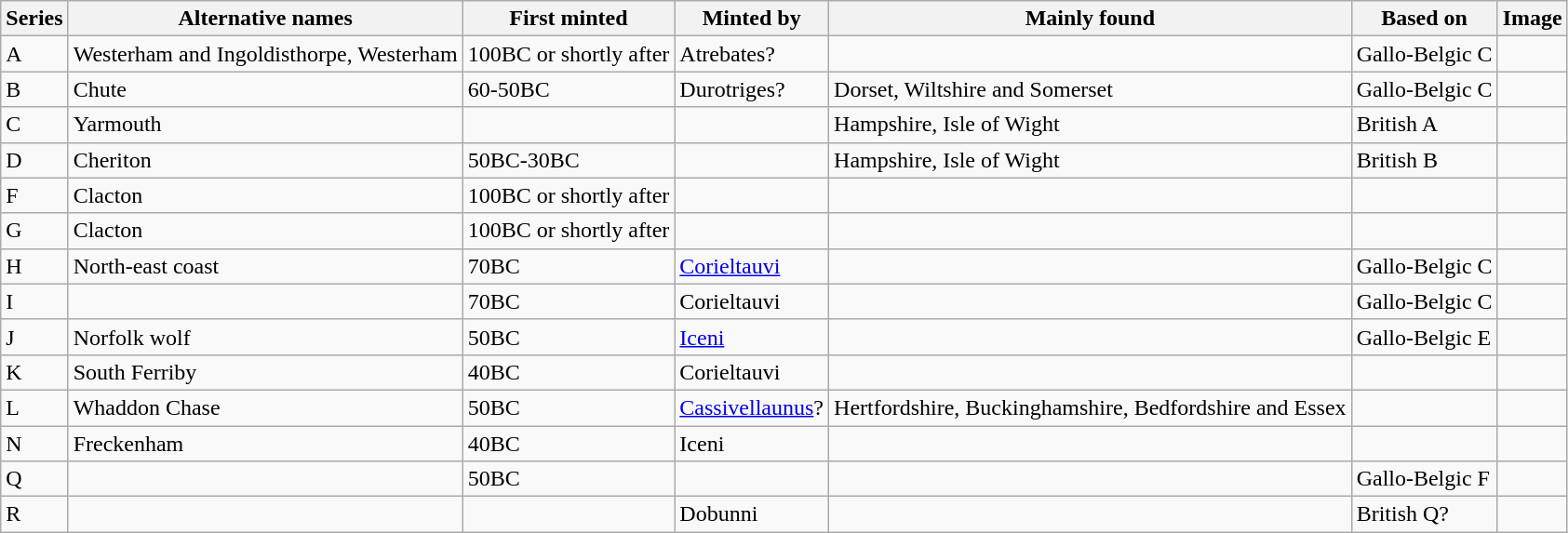<table class="wikitable">
<tr>
<th>Series</th>
<th>Alternative names</th>
<th>First minted</th>
<th>Minted by</th>
<th>Mainly found</th>
<th>Based on</th>
<th>Image</th>
</tr>
<tr>
<td>A</td>
<td>Westerham and Ingoldisthorpe, Westerham</td>
<td>100BC or shortly after</td>
<td>Atrebates?</td>
<td></td>
<td>Gallo-Belgic C</td>
<td></td>
</tr>
<tr>
<td>B</td>
<td>Chute</td>
<td>60-50BC</td>
<td>Durotriges?</td>
<td>Dorset, Wiltshire and Somerset</td>
<td>Gallo-Belgic C</td>
<td></td>
</tr>
<tr>
<td>C</td>
<td>Yarmouth</td>
<td></td>
<td></td>
<td>Hampshire, Isle of Wight</td>
<td>British A</td>
<td></td>
</tr>
<tr>
<td>D</td>
<td>Cheriton</td>
<td>50BC-30BC</td>
<td></td>
<td>Hampshire, Isle of Wight</td>
<td>British B</td>
<td></td>
</tr>
<tr>
<td>F</td>
<td>Clacton</td>
<td>100BC or shortly after</td>
<td></td>
<td></td>
<td></td>
<td></td>
</tr>
<tr>
<td>G</td>
<td>Clacton</td>
<td>100BC or shortly after</td>
<td></td>
<td></td>
<td></td>
<td></td>
</tr>
<tr>
<td>H</td>
<td>North-east coast</td>
<td>70BC</td>
<td><a href='#'>Corieltauvi</a></td>
<td></td>
<td>Gallo-Belgic C</td>
<td></td>
</tr>
<tr>
<td>I</td>
<td></td>
<td>70BC</td>
<td>Corieltauvi</td>
<td></td>
<td>Gallo-Belgic C</td>
<td></td>
</tr>
<tr>
<td>J</td>
<td>Norfolk wolf</td>
<td>50BC</td>
<td><a href='#'>Iceni</a></td>
<td></td>
<td>Gallo-Belgic E</td>
<td></td>
</tr>
<tr>
<td>K</td>
<td>South Ferriby</td>
<td>40BC</td>
<td>Corieltauvi</td>
<td></td>
<td></td>
<td></td>
</tr>
<tr>
<td>L</td>
<td>Whaddon Chase</td>
<td>50BC</td>
<td><a href='#'>Cassivellaunus</a>?</td>
<td>Hertfordshire, Buckinghamshire, Bedfordshire and Essex</td>
<td></td>
<td></td>
</tr>
<tr>
<td>N</td>
<td>Freckenham</td>
<td>40BC</td>
<td>Iceni</td>
<td></td>
<td></td>
<td></td>
</tr>
<tr>
<td>Q</td>
<td></td>
<td>50BC</td>
<td></td>
<td></td>
<td>Gallo-Belgic F</td>
<td></td>
</tr>
<tr>
<td>R</td>
<td></td>
<td></td>
<td>Dobunni</td>
<td></td>
<td>British Q?</td>
<td></td>
</tr>
</table>
